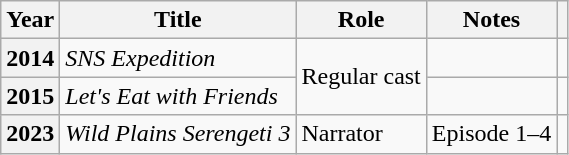<table class="wikitable plainrowheaders sortable">
<tr>
<th scope="col">Year</th>
<th scope="col">Title</th>
<th scope="col">Role</th>
<th scope="col">Notes</th>
<th scope="col" class="unsortable"></th>
</tr>
<tr>
<th scope="row">2014</th>
<td><em>SNS Expedition</em></td>
<td rowspan="2">Regular cast</td>
<td></td>
<td style="text-align:center"></td>
</tr>
<tr>
<th scope="row">2015</th>
<td><em>Let's Eat with Friends</em></td>
<td></td>
<td style="text-align:center"></td>
</tr>
<tr>
<th scope="row">2023</th>
<td><em>Wild Plains Serengeti 3</em></td>
<td>Narrator</td>
<td>Episode 1–4</td>
<td style="text-align:center"></td>
</tr>
</table>
